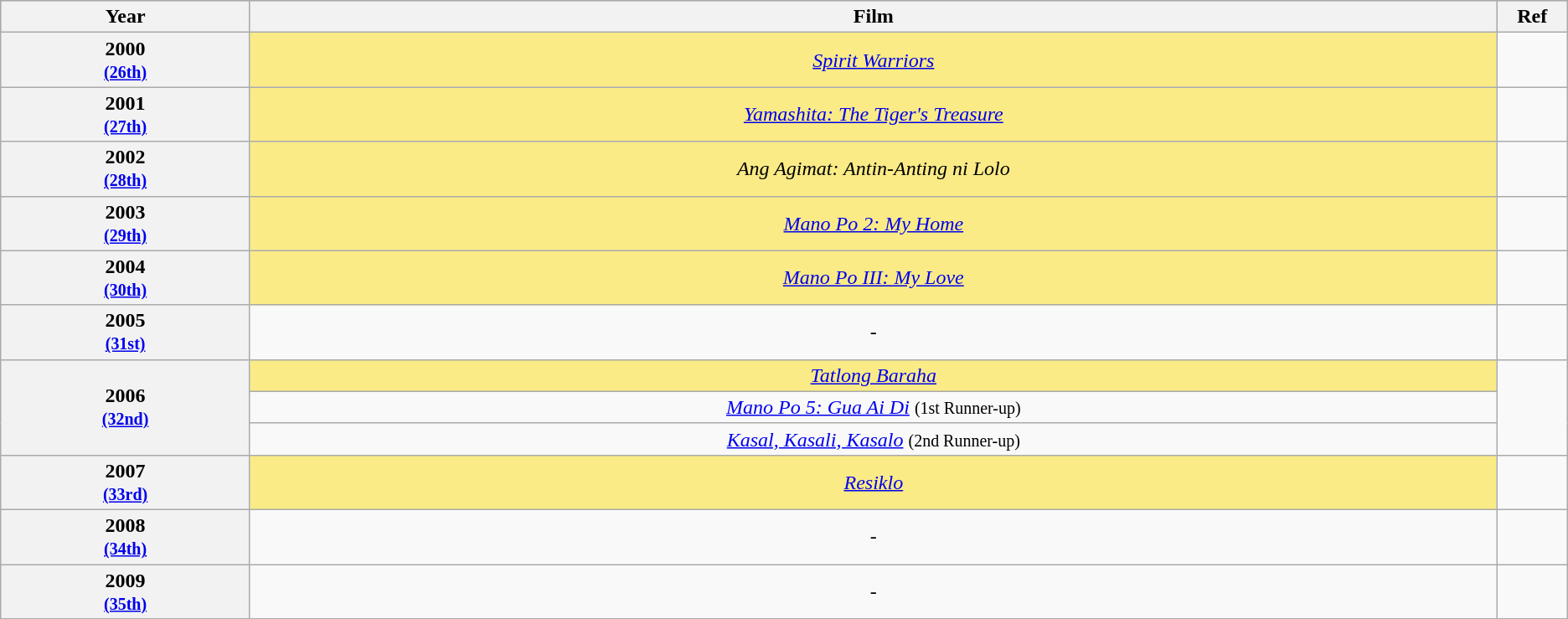<table class="wikitable" style="text-align:center;">
<tr style="background:#bebebe;">
<th scope="col" style="width:8%;">Year</th>
<th scope="col" style="width:40%;">Film</th>
<th scope="col" style="width:2%;">Ref</th>
</tr>
<tr>
<th scope="row" style="text-align:center">2000 <br><small><a href='#'>(26th)</a> </small></th>
<td style="background:#FAEB86"><em><a href='#'>Spirit Warriors</a></em></td>
<td></td>
</tr>
<tr>
<th scope="row" style="text-align:center">2001 <br><small><a href='#'>(27th)</a> </small></th>
<td style="background:#FAEB86"><em><a href='#'>Yamashita: The Tiger's Treasure</a></em></td>
<td></td>
</tr>
<tr>
<th scope="row" style="text-align:center">2002 <br><small><a href='#'>(28th)</a> </small></th>
<td style="background:#FAEB86"><em>Ang Agimat: Antin-Anting ni Lolo</em></td>
<td></td>
</tr>
<tr>
<th scope="row" style="text-align:center">2003 <br><small><a href='#'>(29th)</a> </small></th>
<td style="background:#FAEB86"><em><a href='#'>Mano Po 2: My Home</a></em></td>
<td></td>
</tr>
<tr>
<th scope="row" style="text-align:center">2004 <br><small><a href='#'>(30th)</a> </small></th>
<td style="background:#FAEB86"><em><a href='#'>Mano Po III: My Love</a></em></td>
<td></td>
</tr>
<tr>
<th scope="row" style="text-align:center">2005 <br><small><a href='#'>(31st)</a> </small></th>
<td>-</td>
<td></td>
</tr>
<tr>
<th scope="row" style="text-align:center" rowspan=3>2006 <br><small><a href='#'>(32nd)</a> </small></th>
<td style="background:#FAEB86"><em><a href='#'>Tatlong Baraha</a></em></td>
<td rowspan=3></td>
</tr>
<tr>
<td><em><a href='#'>Mano Po 5: Gua Ai Di</a></em> <small>(1st Runner-up)</small></td>
</tr>
<tr>
<td><em><a href='#'>Kasal, Kasali, Kasalo</a></em> <small>(2nd Runner-up)</small></td>
</tr>
<tr>
<th scope="row" style="text-align:center">2007 <br><small><a href='#'>(33rd)</a> </small></th>
<td style="background:#FAEB86"><em><a href='#'>Resiklo</a></em></td>
<td></td>
</tr>
<tr>
<th scope="row" style="text-align:center">2008 <br><small><a href='#'>(34th)</a> </small></th>
<td>-</td>
<td></td>
</tr>
<tr>
<th scope="row" style="text-align:center">2009 <br><small><a href='#'>(35th)</a> </small></th>
<td>-</td>
<td></td>
</tr>
</table>
